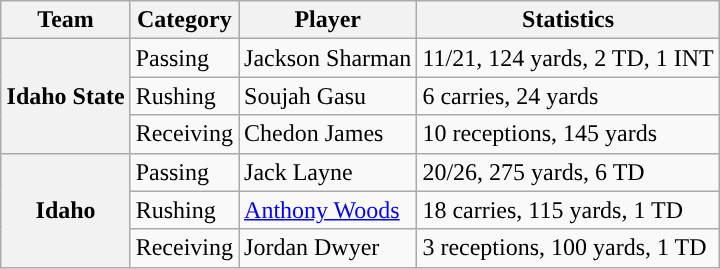<table class="wikitable" style="float:right">
<tr>
<th>Team</th>
<th>Category</th>
<th>Player</th>
<th>Statistics</th>
</tr>
<tr>
<th rowspan=3>Idaho State</th>
<td>Passing</td>
<td>Jackson Sharman</td>
<td>11/21, 124 yards, 2 TD, 1 INT</td>
</tr>
<tr>
<td>Rushing</td>
<td>Soujah Gasu</td>
<td>6 carries, 24 yards</td>
</tr>
<tr>
<td>Receiving</td>
<td>Chedon James</td>
<td>10 receptions, 145 yards</td>
</tr>
<tr>
<th rowspan=3>Idaho</th>
<td>Passing</td>
<td>Jack Layne</td>
<td>20/26, 275 yards, 6 TD</td>
</tr>
<tr>
<td>Rushing</td>
<td><a href='#'>Anthony Woods</a></td>
<td>18 carries, 115 yards, 1 TD</td>
</tr>
<tr>
<td>Receiving</td>
<td>Jordan Dwyer</td>
<td>3 receptions, 100 yards, 1 TD</td>
</tr>
</table>
